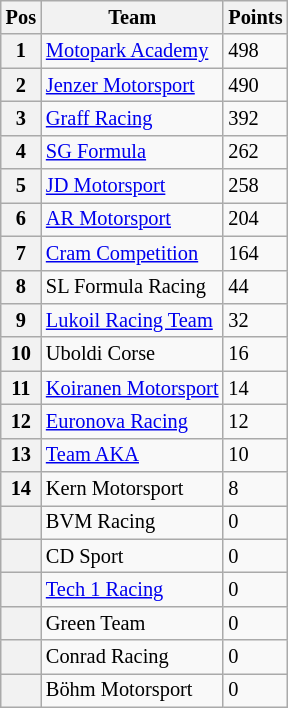<table class="wikitable" style="font-size:85%">
<tr>
<th>Pos</th>
<th>Team</th>
<th>Points</th>
</tr>
<tr>
<th>1</th>
<td> <a href='#'>Motopark Academy</a></td>
<td>498</td>
</tr>
<tr>
<th>2</th>
<td> <a href='#'>Jenzer Motorsport</a></td>
<td>490</td>
</tr>
<tr>
<th>3</th>
<td> <a href='#'>Graff Racing</a></td>
<td>392</td>
</tr>
<tr>
<th>4</th>
<td> <a href='#'>SG Formula</a></td>
<td>262</td>
</tr>
<tr>
<th>5</th>
<td> <a href='#'>JD Motorsport</a></td>
<td>258</td>
</tr>
<tr>
<th>6</th>
<td> <a href='#'>AR Motorsport</a></td>
<td>204</td>
</tr>
<tr>
<th>7</th>
<td> <a href='#'>Cram Competition</a></td>
<td>164</td>
</tr>
<tr>
<th>8</th>
<td> SL Formula Racing</td>
<td>44</td>
</tr>
<tr>
<th>9</th>
<td> <a href='#'>Lukoil Racing Team</a></td>
<td>32</td>
</tr>
<tr>
<th>10</th>
<td> Uboldi Corse</td>
<td>16</td>
</tr>
<tr>
<th>11</th>
<td> <a href='#'>Koiranen Motorsport</a></td>
<td>14</td>
</tr>
<tr>
<th>12</th>
<td> <a href='#'>Euronova Racing</a></td>
<td>12</td>
</tr>
<tr>
<th>13</th>
<td> <a href='#'>Team AKA</a></td>
<td>10</td>
</tr>
<tr>
<th>14</th>
<td> Kern Motorsport</td>
<td>8</td>
</tr>
<tr>
<th></th>
<td> BVM Racing</td>
<td>0</td>
</tr>
<tr>
<th></th>
<td> CD Sport</td>
<td>0</td>
</tr>
<tr>
<th></th>
<td> <a href='#'>Tech 1 Racing</a></td>
<td>0</td>
</tr>
<tr>
<th></th>
<td> Green Team</td>
<td>0</td>
</tr>
<tr>
<th></th>
<td> Conrad Racing</td>
<td>0</td>
</tr>
<tr>
<th></th>
<td> Böhm Motorsport</td>
<td>0</td>
</tr>
</table>
